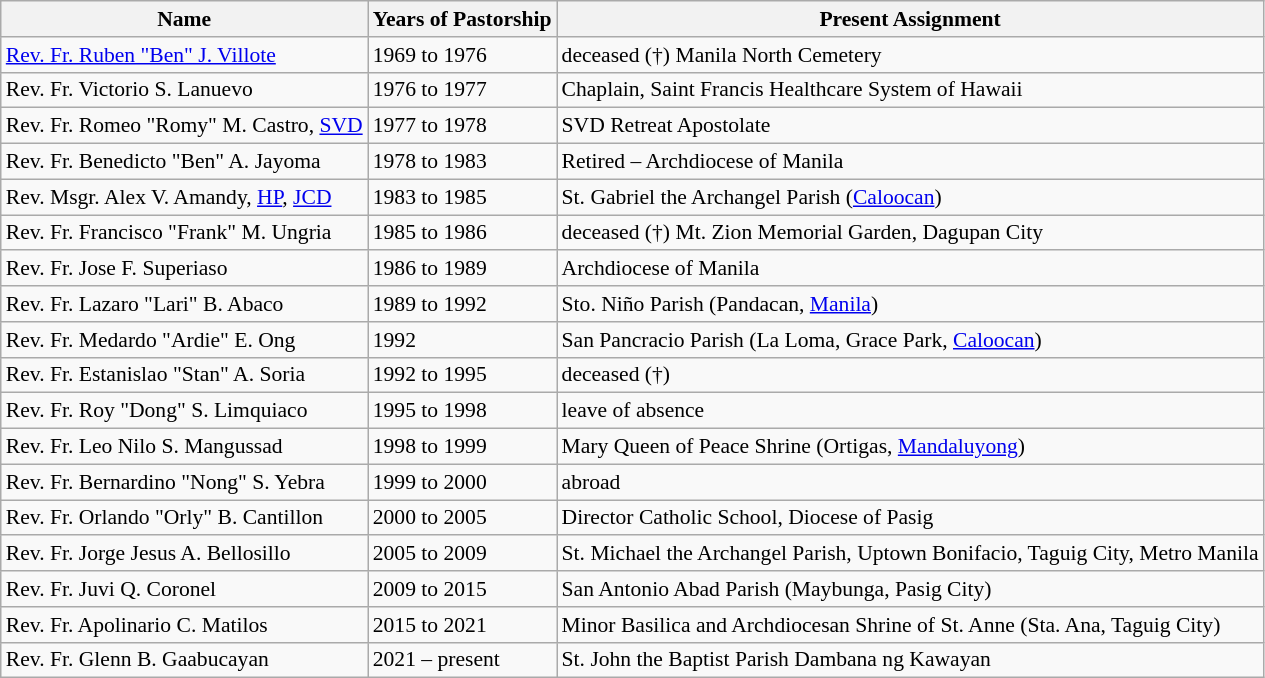<table class="wikitable" style="font-size:90%;">
<tr>
<th>Name</th>
<th>Years of Pastorship</th>
<th>Present Assignment</th>
</tr>
<tr>
<td><a href='#'>Rev. Fr. Ruben "Ben" J. Villote</a></td>
<td>1969 to 1976</td>
<td>deceased (†) Manila North Cemetery</td>
</tr>
<tr>
<td>Rev. Fr. Victorio S. Lanuevo</td>
<td>1976 to 1977</td>
<td>Chaplain, Saint Francis Healthcare System of Hawaii</td>
</tr>
<tr>
<td>Rev. Fr. Romeo "Romy" M. Castro, <a href='#'>SVD</a></td>
<td>1977 to 1978</td>
<td>SVD Retreat Apostolate</td>
</tr>
<tr>
<td>Rev. Fr. Benedicto "Ben" A. Jayoma</td>
<td>1978 to 1983</td>
<td>Retired – Archdiocese of Manila</td>
</tr>
<tr>
<td>Rev. Msgr. Alex V. Amandy, <a href='#'>HP</a>, <a href='#'>JCD</a></td>
<td>1983 to 1985</td>
<td>St. Gabriel the Archangel Parish (<a href='#'>Caloocan</a>)</td>
</tr>
<tr>
<td>Rev. Fr. Francisco "Frank" M. Ungria</td>
<td>1985 to 1986</td>
<td>deceased (†) Mt. Zion Memorial Garden, Dagupan City</td>
</tr>
<tr>
<td>Rev. Fr. Jose F. Superiaso</td>
<td>1986 to 1989</td>
<td>Archdiocese of Manila</td>
</tr>
<tr>
<td>Rev. Fr. Lazaro "Lari" B. Abaco</td>
<td>1989 to 1992</td>
<td>Sto. Niño Parish (Pandacan, <a href='#'>Manila</a>)</td>
</tr>
<tr>
<td>Rev. Fr. Medardo "Ardie" E. Ong</td>
<td>1992</td>
<td>San Pancracio Parish (La Loma, Grace Park, <a href='#'>Caloocan</a>)</td>
</tr>
<tr>
<td>Rev. Fr. Estanislao "Stan" A. Soria</td>
<td>1992 to 1995</td>
<td>deceased (†)</td>
</tr>
<tr>
<td>Rev. Fr. Roy "Dong" S. Limquiaco</td>
<td>1995 to 1998</td>
<td>leave of absence</td>
</tr>
<tr>
<td>Rev. Fr. Leo Nilo S. Mangussad</td>
<td>1998 to 1999</td>
<td>Mary Queen of Peace Shrine (Ortigas, <a href='#'>Mandaluyong</a>)</td>
</tr>
<tr>
<td>Rev. Fr. Bernardino "Nong" S. Yebra</td>
<td>1999 to 2000</td>
<td>abroad</td>
</tr>
<tr>
<td>Rev. Fr. Orlando "Orly" B. Cantillon</td>
<td>2000 to 2005</td>
<td>Director Catholic School, Diocese of Pasig</td>
</tr>
<tr>
<td>Rev. Fr. Jorge Jesus A. Bellosillo</td>
<td>2005 to 2009</td>
<td>St. Michael the Archangel Parish, Uptown Bonifacio, Taguig City, Metro Manila</td>
</tr>
<tr>
<td>Rev. Fr. Juvi Q. Coronel</td>
<td>2009 to 2015</td>
<td>San Antonio Abad Parish (Maybunga, Pasig City)</td>
</tr>
<tr>
<td>Rev. Fr. Apolinario C. Matilos</td>
<td>2015 to 2021</td>
<td>Minor Basilica and Archdiocesan Shrine of St. Anne (Sta. Ana, Taguig City)</td>
</tr>
<tr>
<td>Rev. Fr. Glenn B. Gaabucayan</td>
<td>2021 – present</td>
<td>St. John the Baptist Parish Dambana ng Kawayan</td>
</tr>
</table>
